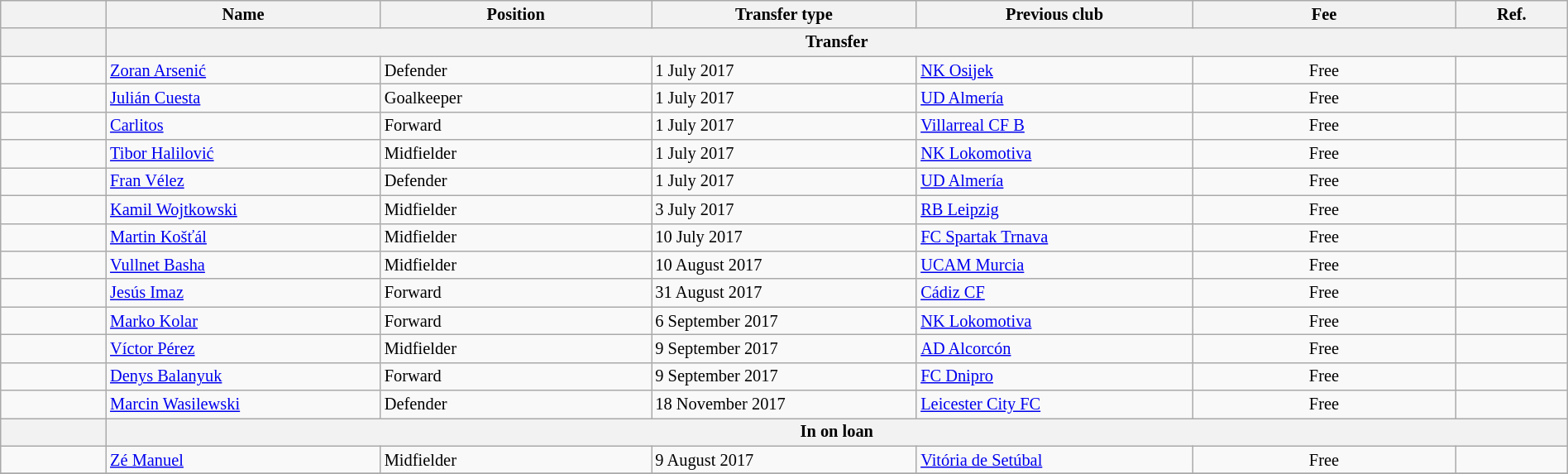<table class="wikitable" style="width:100%; font-size:85%;">
<tr>
<th width="2%"></th>
<th width="5%">Name</th>
<th width="5%">Position</th>
<th width="5%">Transfer type</th>
<th width="5%">Previous club</th>
<th width="5%">Fee</th>
<th width="2%">Ref.</th>
</tr>
<tr>
<th></th>
<th colspan="6" align="center">Transfer</th>
</tr>
<tr>
<td align=center></td>
<td align=left> <a href='#'>Zoran Arsenić</a></td>
<td align=left>Defender</td>
<td align=left>1 July 2017</td>
<td align=left> <a href='#'>NK Osijek</a></td>
<td align=center>Free</td>
<td></td>
</tr>
<tr>
<td align=center></td>
<td align=left> <a href='#'>Julián Cuesta</a></td>
<td align=left>Goalkeeper</td>
<td align=left>1 July 2017</td>
<td align=left> <a href='#'>UD Almería</a></td>
<td align=center>Free</td>
<td></td>
</tr>
<tr>
<td align=center></td>
<td align=left> <a href='#'>Carlitos</a></td>
<td align=left>Forward</td>
<td align=left>1 July 2017</td>
<td align=left> <a href='#'>Villarreal CF B</a></td>
<td align=center>Free</td>
<td></td>
</tr>
<tr>
<td align=center></td>
<td align=left> <a href='#'>Tibor Halilović</a></td>
<td align=left>Midfielder</td>
<td align=left>1 July 2017</td>
<td align=left> <a href='#'>NK Lokomotiva</a></td>
<td align=center>Free</td>
<td></td>
</tr>
<tr>
<td align=center></td>
<td align=left> <a href='#'>Fran Vélez</a></td>
<td align=left>Defender</td>
<td align=left>1 July 2017</td>
<td align=left> <a href='#'>UD Almería</a></td>
<td align=center>Free</td>
<td></td>
</tr>
<tr>
<td align=center></td>
<td align=left> <a href='#'>Kamil Wojtkowski</a></td>
<td align=left>Midfielder</td>
<td align=left>3 July 2017</td>
<td align=left> <a href='#'>RB Leipzig</a></td>
<td align=center>Free</td>
<td></td>
</tr>
<tr>
<td align=center></td>
<td align=left> <a href='#'>Martin Košťál</a></td>
<td align=left>Midfielder</td>
<td align=left>10 July 2017</td>
<td align=left> <a href='#'>FC Spartak Trnava</a></td>
<td align=center>Free</td>
<td></td>
</tr>
<tr>
<td align=center></td>
<td align=left> <a href='#'>Vullnet Basha</a></td>
<td align=left>Midfielder</td>
<td align=left>10 August 2017</td>
<td align=left> <a href='#'>UCAM Murcia</a></td>
<td align=center>Free</td>
<td></td>
</tr>
<tr>
<td align=center></td>
<td align=left> <a href='#'>Jesús Imaz</a></td>
<td align=left>Forward</td>
<td align=left>31 August 2017</td>
<td align=left> <a href='#'>Cádiz CF</a></td>
<td align=center>Free</td>
<td></td>
</tr>
<tr>
<td align=center></td>
<td align=left> <a href='#'>Marko Kolar</a></td>
<td align=left>Forward</td>
<td align=left>6 September 2017</td>
<td align=left> <a href='#'>NK Lokomotiva</a></td>
<td align=center>Free</td>
<td></td>
</tr>
<tr>
<td align=center></td>
<td align=left> <a href='#'>Víctor Pérez</a></td>
<td align=left>Midfielder</td>
<td align=left>9 September 2017</td>
<td align=left> <a href='#'>AD Alcorcón</a></td>
<td align=center>Free</td>
<td></td>
</tr>
<tr>
<td align=center></td>
<td align=left> <a href='#'>Denys Balanyuk</a></td>
<td align=left>Forward</td>
<td align=left>9 September 2017</td>
<td align=left> <a href='#'>FC Dnipro</a></td>
<td align=center>Free</td>
<td></td>
</tr>
<tr>
<td align=center></td>
<td align=left> <a href='#'>Marcin Wasilewski</a></td>
<td align=left>Defender</td>
<td align=left>18 November 2017</td>
<td align=left> <a href='#'>Leicester City FC</a></td>
<td align=center>Free</td>
<td></td>
</tr>
<tr>
<th></th>
<th colspan="6" align="center">In on loan</th>
</tr>
<tr>
<td align=center></td>
<td align=left> <a href='#'>Zé Manuel</a></td>
<td align=left>Midfielder</td>
<td align=left>9 August 2017</td>
<td align=left> <a href='#'>Vitória de Setúbal</a></td>
<td align=center>Free</td>
<td></td>
</tr>
<tr>
</tr>
</table>
